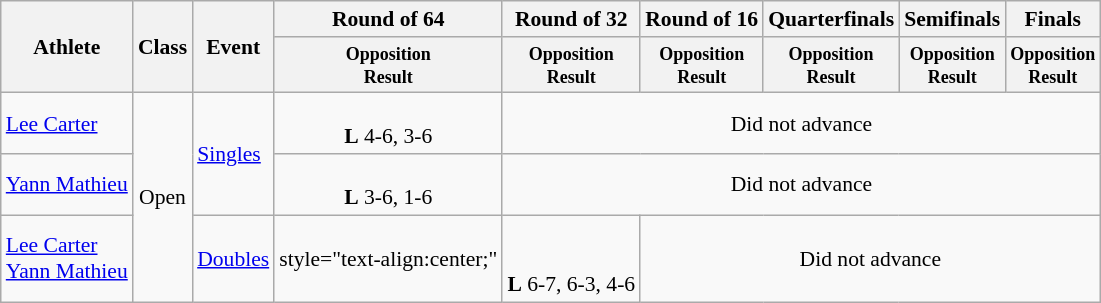<table class=wikitable style="font-size:90%">
<tr>
<th rowspan="2">Athlete</th>
<th rowspan="2">Class</th>
<th rowspan="2">Event</th>
<th>Round of 64</th>
<th>Round of 32</th>
<th>Round of 16</th>
<th>Quarterfinals</th>
<th>Semifinals</th>
<th>Finals</th>
</tr>
<tr>
<th style="line-height:1em"><small>Opposition<br>Result</small></th>
<th style="line-height:1em"><small>Opposition<br>Result</small></th>
<th style="line-height:1em"><small>Opposition<br>Result</small></th>
<th style="line-height:1em"><small>Opposition<br>Result</small></th>
<th style="line-height:1em"><small>Opposition<br>Result</small></th>
<th style="line-height:1em"><small>Opposition<br>Result</small></th>
</tr>
<tr>
<td><a href='#'>Lee Carter</a></td>
<td rowspan="3" style="text-align:center;">Open</td>
<td rowspan="2"><a href='#'>Singles</a></td>
<td style="text-align:center;"><br><strong>L</strong> 4-6, 3-6</td>
<td style="text-align:center;" colspan="5">Did not advance</td>
</tr>
<tr>
<td><a href='#'>Yann Mathieu</a></td>
<td style="text-align:center;"><br><strong>L</strong> 3-6, 1-6</td>
<td style="text-align:center;" colspan="5">Did not advance</td>
</tr>
<tr>
<td><a href='#'>Lee Carter</a><br> <a href='#'>Yann Mathieu</a></td>
<td><a href='#'>Doubles</a></td>
<td>style="text-align:center;" </td>
<td style="text-align:center;"><br> <br><strong>L</strong> 6-7, 6-3, 4-6</td>
<td style="text-align:center;" colspan="4">Did not advance</td>
</tr>
</table>
